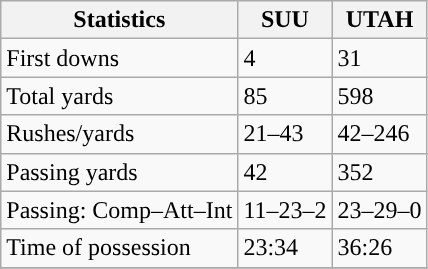<table class="wikitable" style="float: left;">
<tr>
<th>Statistics</th>
<th>SUU</th>
<th>UTAH</th>
</tr>
<tr>
<td>First downs</td>
<td>4</td>
<td>31</td>
</tr>
<tr>
<td>Total yards</td>
<td>85</td>
<td>598</td>
</tr>
<tr>
<td>Rushes/yards</td>
<td>21–43</td>
<td>42–246</td>
</tr>
<tr>
<td>Passing yards</td>
<td>42</td>
<td>352</td>
</tr>
<tr>
<td>Passing: Comp–Att–Int</td>
<td>11–23–2</td>
<td>23–29–0</td>
</tr>
<tr>
<td>Time of possession</td>
<td>23:34</td>
<td>36:26</td>
</tr>
<tr>
</tr>
</table>
